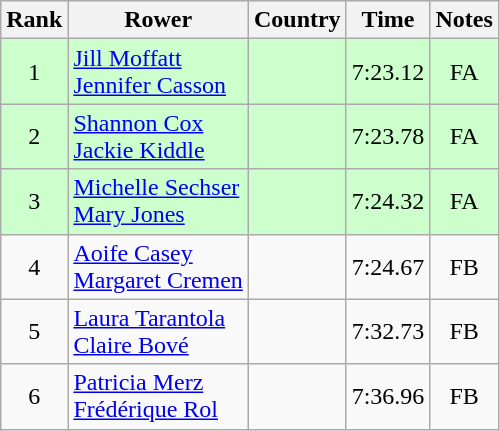<table class="wikitable" style="text-align:center">
<tr>
<th>Rank</th>
<th>Rower</th>
<th>Country</th>
<th>Time</th>
<th>Notes</th>
</tr>
<tr bgcolor=ccffcc>
<td>1</td>
<td align="left"><a href='#'>Jill Moffatt</a><br><a href='#'>Jennifer Casson</a></td>
<td align="left"></td>
<td>7:23.12</td>
<td>FA</td>
</tr>
<tr bgcolor=ccffcc>
<td>2</td>
<td align="left"><a href='#'>Shannon Cox</a><br><a href='#'>Jackie Kiddle</a></td>
<td align="left"></td>
<td>7:23.78</td>
<td>FA</td>
</tr>
<tr bgcolor=ccffcc>
<td>3</td>
<td align="left"><a href='#'>Michelle Sechser</a><br><a href='#'>Mary Jones</a></td>
<td align="left"></td>
<td>7:24.32</td>
<td>FA</td>
</tr>
<tr>
<td>4</td>
<td align="left"><a href='#'>Aoife Casey</a><br><a href='#'>Margaret Cremen</a></td>
<td align="left"></td>
<td>7:24.67</td>
<td>FB</td>
</tr>
<tr>
<td>5</td>
<td align="left"><a href='#'>Laura Tarantola</a><br><a href='#'>Claire Bové</a></td>
<td align="left"></td>
<td>7:32.73</td>
<td>FB</td>
</tr>
<tr>
<td>6</td>
<td align="left"><a href='#'>Patricia Merz</a><br><a href='#'>Frédérique Rol</a></td>
<td align="left"></td>
<td>7:36.96</td>
<td>FB</td>
</tr>
</table>
